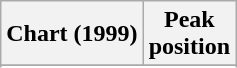<table class="wikitable sortable plainrowheaders" style="text-align:center">
<tr>
<th>Chart (1999)</th>
<th>Peak<br>position</th>
</tr>
<tr>
</tr>
<tr>
</tr>
<tr>
</tr>
<tr>
</tr>
</table>
